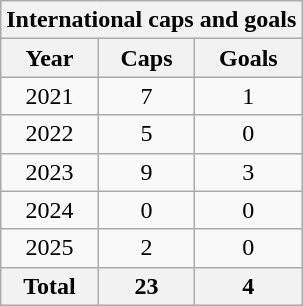<table class="wikitable sortable" style="text-align:center">
<tr>
<th colspan="3">International caps and goals</th>
</tr>
<tr>
<th>Year</th>
<th>Caps</th>
<th>Goals</th>
</tr>
<tr>
<td>2021</td>
<td>7</td>
<td>1</td>
</tr>
<tr>
<td>2022</td>
<td>5</td>
<td>0</td>
</tr>
<tr>
<td>2023</td>
<td>9</td>
<td>3</td>
</tr>
<tr>
<td>2024</td>
<td>0</td>
<td>0</td>
</tr>
<tr>
<td>2025</td>
<td>2</td>
<td>0</td>
</tr>
<tr>
<th>Total</th>
<th>23</th>
<th>4</th>
</tr>
</table>
